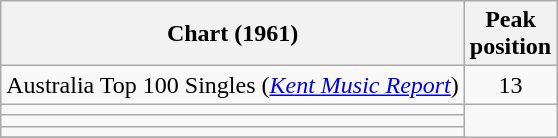<table class="wikitable sortable">
<tr>
<th align="left">Chart (1961)</th>
<th align="center">Peak<br>position</th>
</tr>
<tr>
<td align="left">Australia Top 100 Singles (<em><a href='#'>Kent Music Report</a></em>)</td>
<td align="center">13</td>
</tr>
<tr>
<td></td>
</tr>
<tr>
<td></td>
</tr>
<tr>
<td></td>
</tr>
<tr>
</tr>
</table>
